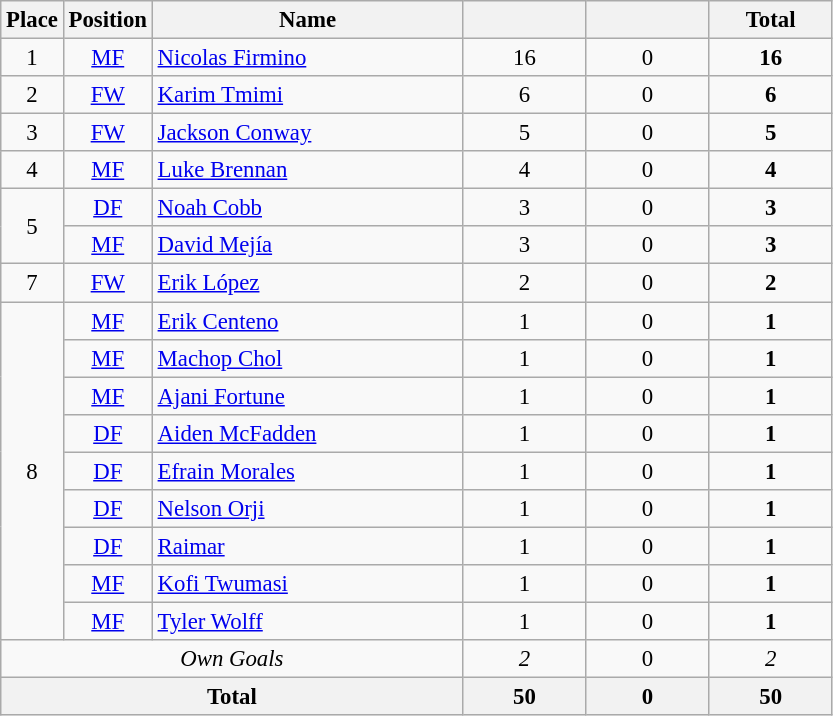<table class="wikitable" style="font-size: 95%; text-align: center;">
<tr>
<th width=30>Place</th>
<th width=30>Position</th>
<th width=200>Name</th>
<th width=75></th>
<th width=75></th>
<th width=75><strong>Total</strong></th>
</tr>
<tr>
<td>1</td>
<td><a href='#'>MF</a></td>
<td align="left"> <a href='#'>Nicolas Firmino</a></td>
<td>16</td>
<td>0</td>
<td><strong>16</strong></td>
</tr>
<tr>
<td>2</td>
<td><a href='#'>FW</a></td>
<td align="left"> <a href='#'>Karim Tmimi</a></td>
<td>6</td>
<td>0</td>
<td><strong>6</strong></td>
</tr>
<tr>
<td>3</td>
<td><a href='#'>FW</a></td>
<td align="left"> <a href='#'>Jackson Conway</a></td>
<td>5</td>
<td>0</td>
<td><strong>5</strong></td>
</tr>
<tr>
<td>4</td>
<td><a href='#'>MF</a></td>
<td align="left"> <a href='#'>Luke Brennan</a></td>
<td>4</td>
<td>0</td>
<td><strong>4</strong></td>
</tr>
<tr>
<td rowspan=2>5</td>
<td><a href='#'>DF</a></td>
<td align="left"> <a href='#'>Noah Cobb</a></td>
<td>3</td>
<td>0</td>
<td><strong>3</strong></td>
</tr>
<tr>
<td><a href='#'>MF</a></td>
<td align="left"> <a href='#'>David Mejía</a></td>
<td>3</td>
<td>0</td>
<td><strong>3</strong></td>
</tr>
<tr>
<td>7</td>
<td><a href='#'>FW</a></td>
<td align="left"> <a href='#'>Erik López</a></td>
<td>2</td>
<td>0</td>
<td><strong>2</strong></td>
</tr>
<tr>
<td rowspan=9>8</td>
<td><a href='#'>MF</a></td>
<td align="left"> <a href='#'>Erik Centeno</a></td>
<td>1</td>
<td>0</td>
<td><strong>1</strong></td>
</tr>
<tr>
<td><a href='#'>MF</a></td>
<td align="left"> <a href='#'>Machop Chol</a></td>
<td>1</td>
<td>0</td>
<td><strong>1</strong></td>
</tr>
<tr>
<td><a href='#'>MF</a></td>
<td align="left"> <a href='#'>Ajani Fortune</a></td>
<td>1</td>
<td>0</td>
<td><strong>1</strong></td>
</tr>
<tr>
<td><a href='#'>DF</a></td>
<td align="left"> <a href='#'>Aiden McFadden</a></td>
<td>1</td>
<td>0</td>
<td><strong>1</strong></td>
</tr>
<tr>
<td><a href='#'>DF</a></td>
<td align="left"> <a href='#'>Efrain Morales</a></td>
<td>1</td>
<td>0</td>
<td><strong>1</strong></td>
</tr>
<tr>
<td><a href='#'>DF</a></td>
<td align="left"> <a href='#'>Nelson Orji</a></td>
<td>1</td>
<td>0</td>
<td><strong>1</strong></td>
</tr>
<tr>
<td><a href='#'>DF</a></td>
<td align="left"> <a href='#'>Raimar</a></td>
<td>1</td>
<td>0</td>
<td><strong>1</strong></td>
</tr>
<tr>
<td><a href='#'>MF</a></td>
<td align="left"> <a href='#'>Kofi Twumasi</a></td>
<td>1</td>
<td>0</td>
<td><strong>1</strong></td>
</tr>
<tr>
<td><a href='#'>MF</a></td>
<td align="left"> <a href='#'>Tyler Wolff</a></td>
<td>1</td>
<td>0</td>
<td><strong>1</strong></td>
</tr>
<tr>
<td colspan="3"><em>Own Goals</em></td>
<td><em>2</em></td>
<td>0</td>
<td><em>2</em></td>
</tr>
<tr>
<th colspan="3">Total</th>
<th>50</th>
<th>0</th>
<th>50</th>
</tr>
</table>
